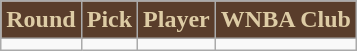<table class="wikitable" style="text-align:center">
<tr>
<th style="background:#593d2b; color:#ddcca5;">Round</th>
<th style="background:#593d2b; color:#ddcca5;">Pick</th>
<th style="background:#593d2b; color:#ddcca5;">Player</th>
<th style="background:#593d2b; color:#ddcca5;">WNBA Club</th>
</tr>
<tr>
<td></td>
<td></td>
<td></td>
<td></td>
</tr>
</table>
